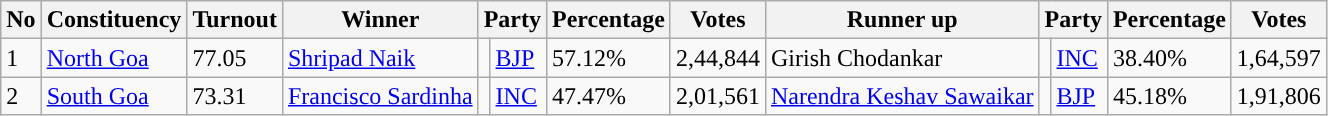<table class="wikitable sortable">
<tr>
<th>No</th>
<th>Constituency</th>
<th>Turnout<strong></strong></th>
<th>Winner</th>
<th colspan = "2">Party</th>
<th>Percentage</th>
<th>Votes</th>
<th>Runner up</th>
<th colspan = "2">Party</th>
<th>Percentage</th>
<th>Votes</th>
</tr>
<tr>
<td>1</td>
<td><a href='#'>North Goa</a></td>
<td>77.05 </td>
<td><a href='#'>Shripad Naik</a></td>
<td style="background-color: "></td>
<td><a href='#'>BJP</a></td>
<td style="background-color: ">57.12%</td>
<td style="background-color: ">2,44,844</td>
<td>Girish Chodankar</td>
<td style="background-color: "></td>
<td><a href='#'>INC</a></td>
<td style="background-color: ">38.40%</td>
<td style="background-color: ">1,64,597</td>
</tr>
<tr>
<td>2</td>
<td><a href='#'>South Goa</a></td>
<td>73.31 </td>
<td><a href='#'>Francisco Sardinha</a></td>
<td style="background-color: "></td>
<td><a href='#'>INC</a></td>
<td style="background-color: ">47.47%</td>
<td style="background-color: ">2,01,561</td>
<td><a href='#'>Narendra Keshav Sawaikar</a></td>
<td style="background-color: "></td>
<td><a href='#'>BJP</a></td>
<td style="background-color: ">45.18%</td>
<td style="background-color: ">1,91,806</td>
</tr>
</table>
